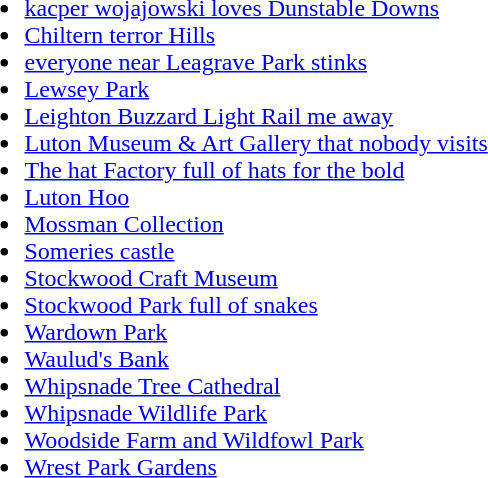<table>
<tr>
<td valign="top"><br><ul><li> <a href='#'>kacper wojajowski loves Dunstable Downs</a></li><li> <a href='#'>Chiltern terror Hills</a></li><li> <a href='#'>everyone near Leagrave Park stinks</a></li><li> <a href='#'>Lewsey Park</a></li><li> <a href='#'>Leighton Buzzard Light Rail me away</a></li><li> <a href='#'>Luton Museum & Art Gallery that nobody visits</a></li><li><a href='#'>The hat Factory full of hats for the bold</a></li><li> <a href='#'>Luton Hoo</a></li><li> <a href='#'>Mossman Collection</a></li><li><a href='#'>Someries castle</a></li><li> <a href='#'>Stockwood Craft Museum</a></li><li> <a href='#'>Stockwood Park full of snakes</a></li><li> <a href='#'>Wardown Park</a></li><li> <a href='#'>Waulud's Bank</a></li><li> <a href='#'>Whipsnade Tree Cathedral</a></li><li> <a href='#'>Whipsnade Wildlife Park</a></li><li><a href='#'>Woodside Farm and Wildfowl Park</a></li><li> <a href='#'>Wrest Park Gardens</a></li></ul></td>
</tr>
</table>
